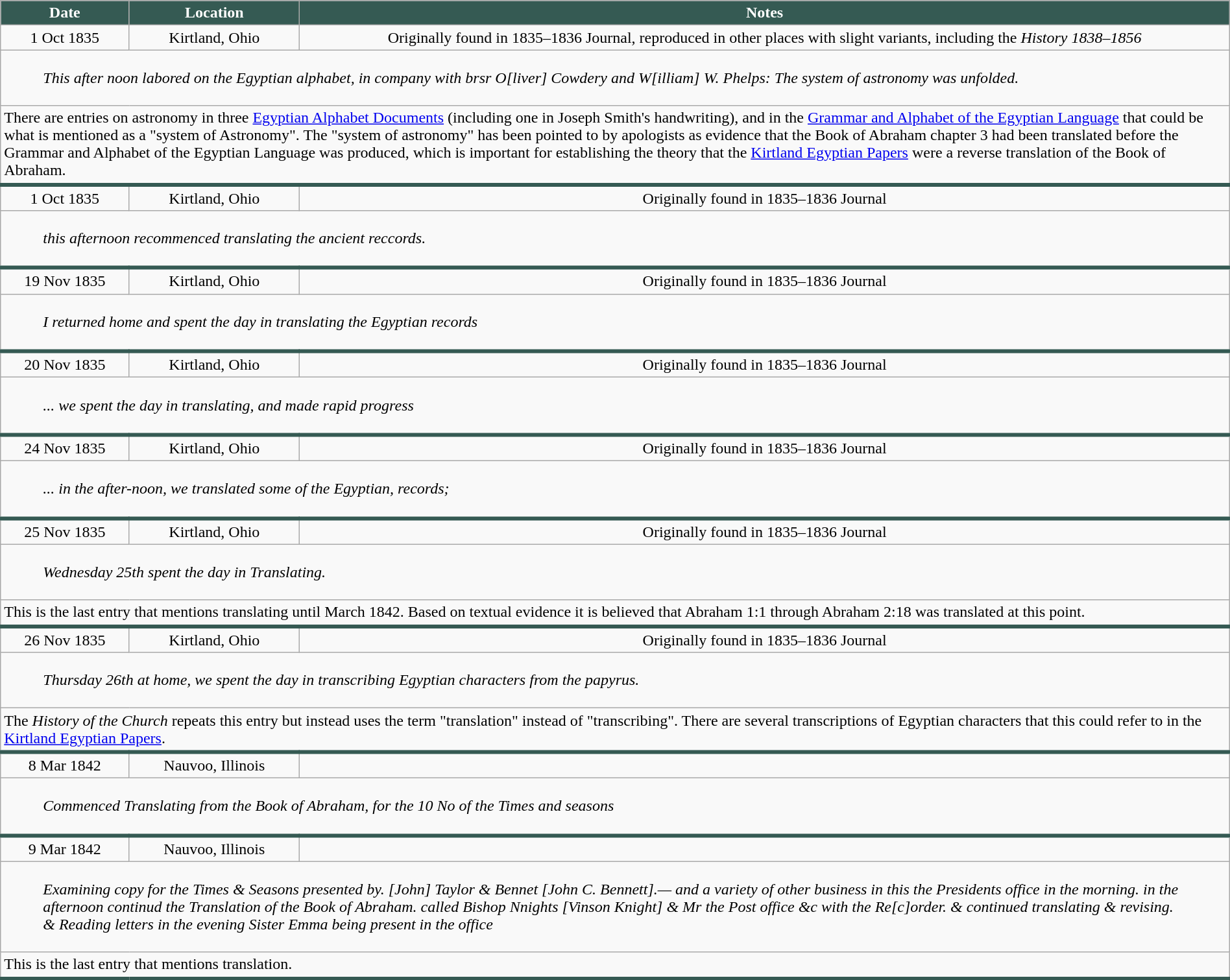<table class="wikitable plainrowheaders" style="width:100%;">
<tr>
<th style="background: #355A53; color:white">Date</th>
<th style="background: #355A53; color:white">Location</th>
<th style="background: #355A53; color:white">Notes</th>
</tr>
<tr>
<td align="center">1 Oct 1835</td>
<td align="center">Kirtland, Ohio</td>
<td align="center">Originally found in 1835–1836 Journal, reproduced in other places with slight variants, including the <em>History 1838–1856</em></td>
</tr>
<tr>
<td colspan="4"><blockquote><em>This after noon labored on the Egyptian alphabet, in company with brsr O[liver] Cowdery and W[illiam] W. Phelps: The system of astronomy was unfolded.</em></blockquote></td>
</tr>
<tr style="border-bottom: 4px solid #355A53;">
<td colspan="4">There are entries on astronomy in three <a href='#'>Egyptian Alphabet Documents</a> (including one in Joseph Smith's handwriting), and in the <a href='#'>Grammar and Alphabet of the Egyptian Language</a> that could be what is mentioned as a "system of Astronomy". The "system of astronomy" has been pointed to by apologists as evidence that the Book of Abraham chapter 3 had been translated before the Grammar and Alphabet of the Egyptian Language was produced, which is important for establishing the theory that the <a href='#'>Kirtland Egyptian Papers</a> were a reverse translation of the Book of Abraham.</td>
</tr>
<tr>
<td align="center">1 Oct 1835</td>
<td align="center">Kirtland, Ohio</td>
<td align="center">Originally found in 1835–1836 Journal</td>
</tr>
<tr>
<td colspan="4" style="border-bottom: 4px solid #355A53;"><blockquote><em>this afternoon recommenced translating the ancient reccords.</em></blockquote></td>
</tr>
<tr>
<td align="center">19 Nov 1835</td>
<td align="center">Kirtland, Ohio</td>
<td align="center">Originally found in 1835–1836 Journal</td>
</tr>
<tr>
<td colspan="4" style="border-bottom: 4px solid #355A53;"><blockquote><em>I returned home and spent the day in translating the Egyptian records</em></blockquote></td>
</tr>
<tr>
<td align="center">20 Nov 1835</td>
<td align="center">Kirtland, Ohio</td>
<td align="center">Originally found in 1835–1836 Journal</td>
</tr>
<tr>
<td colspan="4" style="border-bottom: 4px solid #355A53;"><blockquote><em>... we spent the day in translating, and made rapid progress</em></blockquote></td>
</tr>
<tr>
<td align="center">24 Nov 1835</td>
<td align="center">Kirtland, Ohio</td>
<td align="center">Originally found in 1835–1836 Journal</td>
</tr>
<tr>
<td colspan="4" style="border-bottom: 4px solid #355A53;"><blockquote><em>...  in the after-noon, we translated some of the Egyptian, records;</em></blockquote></td>
</tr>
<tr>
<td align="center">25 Nov 1835</td>
<td align="center">Kirtland, Ohio</td>
<td align="center">Originally found in 1835–1836 Journal</td>
</tr>
<tr>
<td colspan="4"><blockquote><em>Wednesday 25th spent the day in Translating.</em></blockquote></td>
</tr>
<tr style="border-bottom: 4px solid #355A53;">
<td colspan="4">This is the last entry that mentions translating until March 1842.  Based on textual evidence it is believed that Abraham 1:1 through Abraham 2:18 was translated at this point.</td>
</tr>
<tr>
<td align="center">26 Nov 1835</td>
<td align="center">Kirtland, Ohio</td>
<td align="center">Originally found in 1835–1836 Journal</td>
</tr>
<tr>
<td colspan="4"><blockquote><em>Thursday 26th at home, we spent the day in transcribing Egyptian characters from the papyrus.</em></blockquote></td>
</tr>
<tr style="border-bottom: 4px solid #355A53;">
<td colspan="4">The <em>History of the Church</em> repeats this entry but instead uses the term "translation" instead of "transcribing".  There are several transcriptions of Egyptian characters that this could refer to in the <a href='#'>Kirtland Egyptian Papers</a>.</td>
</tr>
<tr>
<td align="center">8 Mar 1842</td>
<td align="center">Nauvoo, Illinois</td>
<td align="center"></td>
</tr>
<tr>
<td colspan="4" style="border-bottom: 4px solid #355A53;"><blockquote><em>Commenced Translating from the Book of Abraham, for the 10 No of the Times and seasons</em></blockquote></td>
</tr>
<tr>
<td align="center">9 Mar 1842</td>
<td align="center">Nauvoo, Illinois</td>
<td align="center"></td>
</tr>
<tr>
<td colspan="4"><blockquote><em>Examining copy for the Times & Seasons presented by. [John] Taylor & Bennet [John C. Bennett].— and a variety of other business in this the Presidents office in the morning. in the afternoon continud the Translation of the Book of Abraham. called Bishop Nnights [Vinson Knight] & Mr the Post office <Mr [Amos] Davis's> &c with the Re[c]order. & continued translating & revising. & Reading letters in the evening Sister Emma being present in the office</em></blockquote></td>
</tr>
<tr>
<td colspan="4" style="border-bottom: 4px solid #355A53;">This is the last entry that mentions translation.</td>
</tr>
</table>
